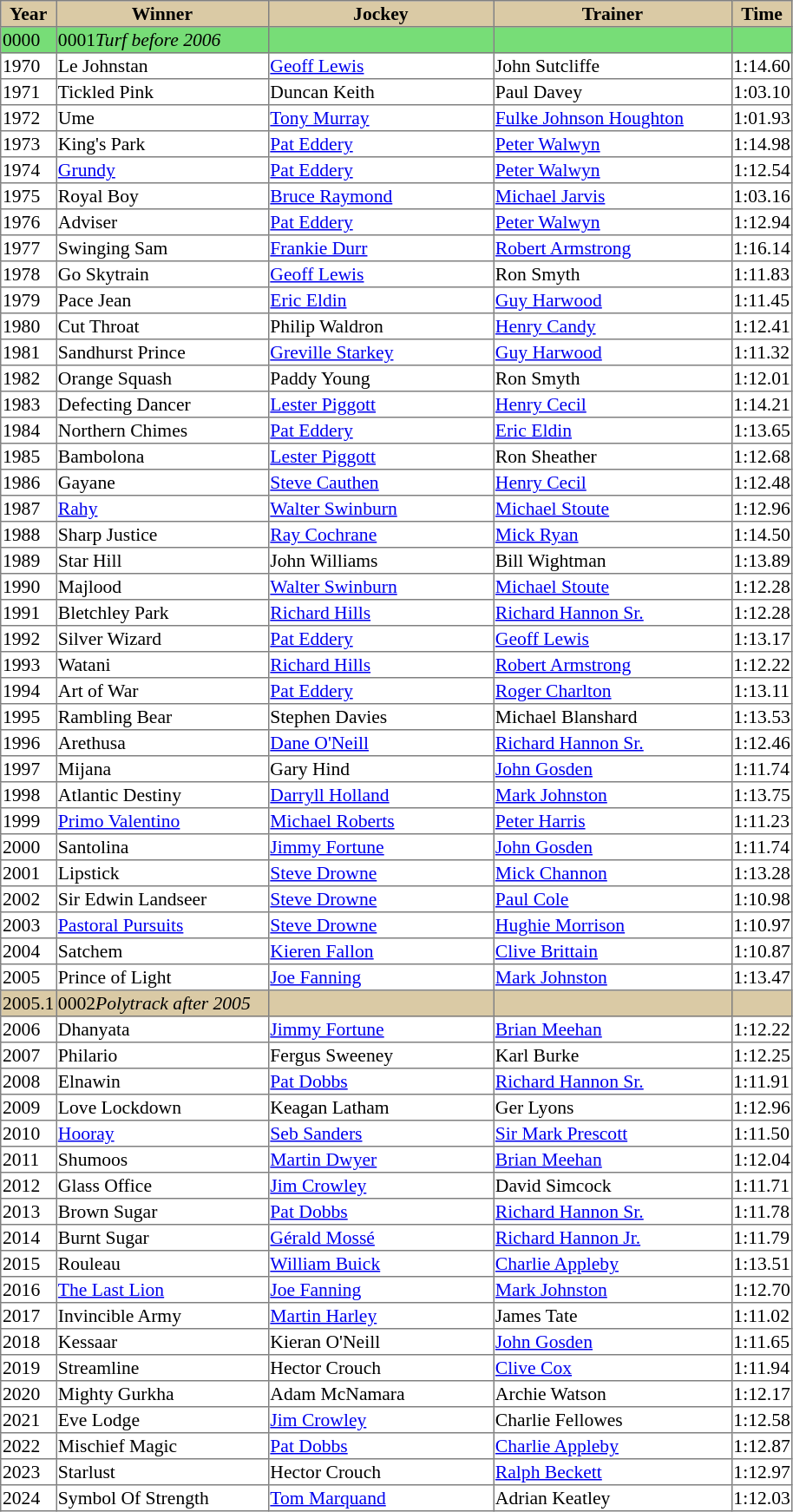<table class = "sortable" | border="1" style="border-collapse: collapse; font-size:90%">
<tr bgcolor="#DACAA5" align="center">
<th>Year</th>
<th>Winner</th>
<th>Jockey</th>
<th>Trainer</th>
<th>Time</th>
</tr>
<tr bgcolor="#77dd77">
<td><span>0000</span></td>
<td><span>0001</span><em>Turf before 2006</em></td>
<td></td>
<td></td>
<td></td>
</tr>
<tr>
<td>1970</td>
<td width=160px>Le Johnstan</td>
<td width=170px><a href='#'>Geoff Lewis</a></td>
<td width=180px>John Sutcliffe</td>
<td>1:14.60</td>
</tr>
<tr>
<td>1971</td>
<td>Tickled Pink</td>
<td>Duncan Keith</td>
<td>Paul Davey</td>
<td>1:03.10</td>
</tr>
<tr>
<td>1972</td>
<td>Ume</td>
<td><a href='#'>Tony Murray</a></td>
<td><a href='#'>Fulke Johnson Houghton</a></td>
<td>1:01.93</td>
</tr>
<tr>
<td>1973</td>
<td>King's Park</td>
<td><a href='#'>Pat Eddery</a></td>
<td><a href='#'>Peter Walwyn</a></td>
<td>1:14.98</td>
</tr>
<tr>
<td>1974</td>
<td><a href='#'>Grundy</a></td>
<td><a href='#'>Pat Eddery</a></td>
<td><a href='#'>Peter Walwyn</a></td>
<td>1:12.54</td>
</tr>
<tr>
<td>1975</td>
<td>Royal Boy </td>
<td><a href='#'>Bruce Raymond</a></td>
<td><a href='#'>Michael Jarvis</a></td>
<td>1:03.16</td>
</tr>
<tr>
<td>1976</td>
<td>Adviser</td>
<td><a href='#'>Pat Eddery</a></td>
<td><a href='#'>Peter Walwyn</a></td>
<td>1:12.94</td>
</tr>
<tr>
<td>1977</td>
<td>Swinging Sam</td>
<td><a href='#'>Frankie Durr</a></td>
<td><a href='#'>Robert Armstrong</a></td>
<td>1:16.14</td>
</tr>
<tr>
<td>1978</td>
<td>Go Skytrain</td>
<td><a href='#'>Geoff Lewis</a></td>
<td>Ron Smyth</td>
<td>1:11.83</td>
</tr>
<tr>
<td>1979</td>
<td>Pace Jean</td>
<td><a href='#'>Eric Eldin</a></td>
<td><a href='#'>Guy Harwood</a></td>
<td>1:11.45</td>
</tr>
<tr>
<td>1980</td>
<td>Cut Throat</td>
<td>Philip Waldron</td>
<td><a href='#'>Henry Candy</a></td>
<td>1:12.41</td>
</tr>
<tr>
<td>1981</td>
<td>Sandhurst Prince</td>
<td><a href='#'>Greville Starkey</a></td>
<td><a href='#'>Guy Harwood</a></td>
<td>1:11.32</td>
</tr>
<tr>
<td>1982</td>
<td>Orange Squash</td>
<td>Paddy Young</td>
<td>Ron Smyth</td>
<td>1:12.01</td>
</tr>
<tr>
<td>1983</td>
<td>Defecting Dancer</td>
<td><a href='#'>Lester Piggott</a></td>
<td><a href='#'>Henry Cecil</a></td>
<td>1:14.21</td>
</tr>
<tr>
<td>1984</td>
<td>Northern Chimes</td>
<td><a href='#'>Pat Eddery</a></td>
<td><a href='#'>Eric Eldin</a></td>
<td>1:13.65</td>
</tr>
<tr>
<td>1985</td>
<td>Bambolona</td>
<td><a href='#'>Lester Piggott</a></td>
<td>Ron Sheather</td>
<td>1:12.68</td>
</tr>
<tr>
<td>1986</td>
<td>Gayane</td>
<td><a href='#'>Steve Cauthen</a></td>
<td><a href='#'>Henry Cecil</a></td>
<td>1:12.48</td>
</tr>
<tr>
<td>1987</td>
<td><a href='#'>Rahy</a></td>
<td><a href='#'>Walter Swinburn</a></td>
<td><a href='#'>Michael Stoute</a></td>
<td>1:12.96</td>
</tr>
<tr>
<td>1988</td>
<td>Sharp Justice</td>
<td><a href='#'>Ray Cochrane</a></td>
<td><a href='#'>Mick Ryan</a></td>
<td>1:14.50</td>
</tr>
<tr>
<td>1989</td>
<td>Star Hill</td>
<td>John Williams</td>
<td>Bill Wightman</td>
<td>1:13.89</td>
</tr>
<tr>
<td>1990</td>
<td>Majlood</td>
<td><a href='#'>Walter Swinburn</a></td>
<td><a href='#'>Michael Stoute</a></td>
<td>1:12.28</td>
</tr>
<tr>
<td>1991</td>
<td>Bletchley Park</td>
<td><a href='#'>Richard Hills</a></td>
<td><a href='#'>Richard Hannon Sr.</a></td>
<td>1:12.28</td>
</tr>
<tr>
<td>1992</td>
<td>Silver Wizard</td>
<td><a href='#'>Pat Eddery</a></td>
<td><a href='#'>Geoff Lewis</a></td>
<td>1:13.17</td>
</tr>
<tr>
<td>1993</td>
<td>Watani</td>
<td><a href='#'>Richard Hills</a></td>
<td><a href='#'>Robert Armstrong</a></td>
<td>1:12.22</td>
</tr>
<tr>
<td>1994</td>
<td>Art of War</td>
<td><a href='#'>Pat Eddery</a></td>
<td><a href='#'>Roger Charlton</a></td>
<td>1:13.11</td>
</tr>
<tr>
<td>1995</td>
<td>Rambling Bear</td>
<td>Stephen Davies</td>
<td>Michael Blanshard</td>
<td>1:13.53</td>
</tr>
<tr>
<td>1996</td>
<td>Arethusa</td>
<td><a href='#'>Dane O'Neill</a></td>
<td><a href='#'>Richard Hannon Sr.</a></td>
<td>1:12.46</td>
</tr>
<tr>
<td>1997</td>
<td>Mijana</td>
<td>Gary Hind</td>
<td><a href='#'>John Gosden</a></td>
<td>1:11.74</td>
</tr>
<tr>
<td>1998</td>
<td>Atlantic Destiny</td>
<td><a href='#'>Darryll Holland</a></td>
<td><a href='#'>Mark Johnston</a></td>
<td>1:13.75</td>
</tr>
<tr>
<td>1999</td>
<td><a href='#'>Primo Valentino</a></td>
<td><a href='#'>Michael Roberts</a></td>
<td><a href='#'>Peter Harris</a></td>
<td>1:11.23</td>
</tr>
<tr>
<td>2000</td>
<td>Santolina</td>
<td><a href='#'>Jimmy Fortune</a></td>
<td><a href='#'>John Gosden</a></td>
<td>1:11.74</td>
</tr>
<tr>
<td>2001</td>
<td>Lipstick</td>
<td><a href='#'>Steve Drowne</a></td>
<td><a href='#'>Mick Channon</a></td>
<td>1:13.28</td>
</tr>
<tr>
<td>2002</td>
<td>Sir Edwin Landseer</td>
<td><a href='#'>Steve Drowne</a></td>
<td><a href='#'>Paul Cole</a></td>
<td>1:10.98</td>
</tr>
<tr>
<td>2003</td>
<td><a href='#'>Pastoral Pursuits</a></td>
<td><a href='#'>Steve Drowne</a></td>
<td><a href='#'>Hughie Morrison</a></td>
<td>1:10.97</td>
</tr>
<tr>
<td>2004</td>
<td>Satchem</td>
<td><a href='#'>Kieren Fallon</a></td>
<td><a href='#'>Clive Brittain</a></td>
<td>1:10.87</td>
</tr>
<tr>
<td>2005</td>
<td>Prince of Light </td>
<td><a href='#'>Joe Fanning</a></td>
<td><a href='#'>Mark Johnston</a></td>
<td>1:13.47</td>
</tr>
<tr bgcolor="#DACAA5">
<td><span>2005.1</span></td>
<td><span>0002</span><em>Polytrack after 2005</em></td>
<td></td>
<td></td>
<td></td>
</tr>
<tr>
<td>2006</td>
<td>Dhanyata</td>
<td><a href='#'>Jimmy Fortune</a></td>
<td><a href='#'>Brian Meehan</a></td>
<td>1:12.22</td>
</tr>
<tr>
<td>2007</td>
<td>Philario</td>
<td>Fergus Sweeney</td>
<td>Karl Burke</td>
<td>1:12.25</td>
</tr>
<tr>
<td>2008</td>
<td>Elnawin</td>
<td><a href='#'>Pat Dobbs</a></td>
<td><a href='#'>Richard Hannon Sr.</a></td>
<td>1:11.91</td>
</tr>
<tr>
<td>2009</td>
<td>Love Lockdown</td>
<td>Keagan Latham</td>
<td>Ger Lyons</td>
<td>1:12.96</td>
</tr>
<tr>
<td>2010</td>
<td><a href='#'>Hooray</a></td>
<td><a href='#'>Seb Sanders</a></td>
<td><a href='#'>Sir Mark Prescott</a></td>
<td>1:11.50</td>
</tr>
<tr>
<td>2011</td>
<td>Shumoos</td>
<td><a href='#'>Martin Dwyer</a></td>
<td><a href='#'>Brian Meehan</a></td>
<td>1:12.04</td>
</tr>
<tr>
<td>2012</td>
<td>Glass Office</td>
<td><a href='#'>Jim Crowley</a></td>
<td>David Simcock</td>
<td>1:11.71</td>
</tr>
<tr>
<td>2013</td>
<td>Brown Sugar</td>
<td><a href='#'>Pat Dobbs</a></td>
<td><a href='#'>Richard Hannon Sr.</a></td>
<td>1:11.78</td>
</tr>
<tr>
<td>2014</td>
<td>Burnt Sugar</td>
<td><a href='#'>Gérald Mossé</a></td>
<td><a href='#'>Richard Hannon Jr.</a></td>
<td>1:11.79</td>
</tr>
<tr>
<td>2015</td>
<td>Rouleau</td>
<td><a href='#'>William Buick</a></td>
<td><a href='#'>Charlie Appleby</a></td>
<td>1:13.51</td>
</tr>
<tr>
<td>2016</td>
<td><a href='#'>The Last Lion</a></td>
<td><a href='#'>Joe Fanning</a></td>
<td><a href='#'>Mark Johnston</a></td>
<td>1:12.70</td>
</tr>
<tr>
<td>2017</td>
<td>Invincible Army</td>
<td><a href='#'>Martin Harley</a></td>
<td>James Tate</td>
<td>1:11.02</td>
</tr>
<tr>
<td>2018</td>
<td>Kessaar</td>
<td>Kieran O'Neill</td>
<td><a href='#'>John Gosden</a></td>
<td>1:11.65</td>
</tr>
<tr>
<td>2019</td>
<td>Streamline</td>
<td>Hector Crouch</td>
<td><a href='#'>Clive Cox</a></td>
<td>1:11.94</td>
</tr>
<tr>
<td>2020</td>
<td>Mighty Gurkha</td>
<td>Adam McNamara</td>
<td>Archie Watson</td>
<td>1:12.17</td>
</tr>
<tr>
<td>2021</td>
<td>Eve Lodge</td>
<td><a href='#'>Jim Crowley</a></td>
<td>Charlie Fellowes</td>
<td>1:12.58</td>
</tr>
<tr>
<td>2022</td>
<td>Mischief Magic</td>
<td><a href='#'>Pat Dobbs</a></td>
<td><a href='#'>Charlie Appleby</a></td>
<td>1:12.87</td>
</tr>
<tr>
<td>2023</td>
<td>Starlust</td>
<td>Hector Crouch</td>
<td><a href='#'>Ralph Beckett</a></td>
<td>1:12.97</td>
</tr>
<tr>
<td>2024</td>
<td>Symbol Of Strength </td>
<td><a href='#'>Tom Marquand</a></td>
<td>Adrian Keatley</td>
<td>1:12.03</td>
</tr>
</table>
